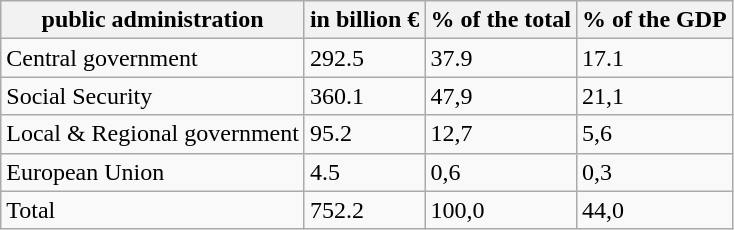<table class="wikitable" style="margin:0.5em;">
<tr>
<th>public administration</th>
<th>in billion €</th>
<th>% of the total</th>
<th>% of the GDP</th>
</tr>
<tr>
<td>Central government</td>
<td>292.5</td>
<td>37.9</td>
<td>17.1</td>
</tr>
<tr>
<td>Social Security</td>
<td>360.1</td>
<td>47,9</td>
<td>21,1</td>
</tr>
<tr>
<td>Local & Regional government</td>
<td>95.2</td>
<td>12,7</td>
<td>5,6</td>
</tr>
<tr>
<td>European Union</td>
<td>4.5</td>
<td>0,6</td>
<td>0,3</td>
</tr>
<tr>
<td>Total</td>
<td>752.2</td>
<td>100,0</td>
<td>44,0</td>
</tr>
</table>
